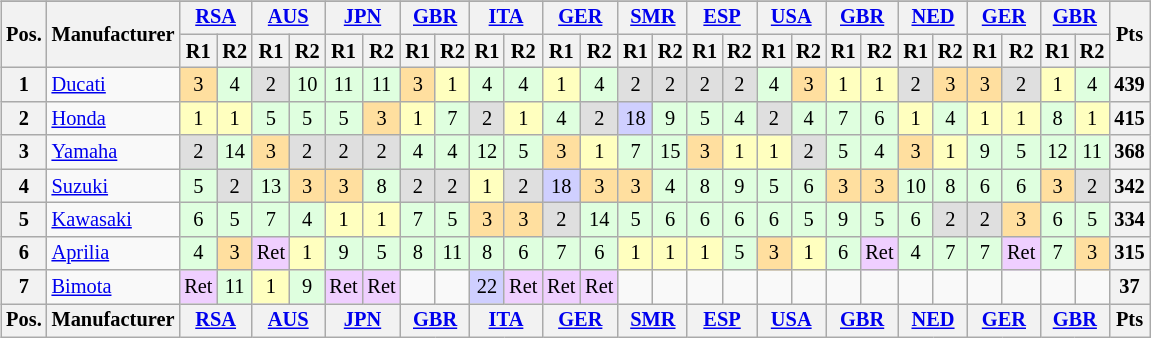<table>
<tr>
<td><br><table class="wikitable" style="font-size: 85%; text-align: center">
<tr>
</tr>
<tr valign="top">
<th valign="middle" rowspan=2>Pos.</th>
<th valign="middle" rowspan=2>Manufacturer</th>
<th colspan=2><a href='#'>RSA</a><br></th>
<th colspan=2><a href='#'>AUS</a><br></th>
<th colspan=2><a href='#'>JPN</a><br></th>
<th colspan=2><a href='#'>GBR</a><br></th>
<th colspan=2><a href='#'>ITA</a><br></th>
<th colspan=2><a href='#'>GER</a><br></th>
<th colspan=2><a href='#'>SMR</a><br></th>
<th colspan=2><a href='#'>ESP</a><br></th>
<th colspan=2><a href='#'>USA</a><br></th>
<th colspan=2><a href='#'>GBR</a><br></th>
<th colspan=2><a href='#'>NED</a><br></th>
<th colspan=2><a href='#'>GER</a><br></th>
<th colspan=2><a href='#'>GBR</a><br></th>
<th valign="middle" rowspan=2>Pts</th>
</tr>
<tr>
<th>R1</th>
<th>R2</th>
<th>R1</th>
<th>R2</th>
<th>R1</th>
<th>R2</th>
<th>R1</th>
<th>R2</th>
<th>R1</th>
<th>R2</th>
<th>R1</th>
<th>R2</th>
<th>R1</th>
<th>R2</th>
<th>R1</th>
<th>R2</th>
<th>R1</th>
<th>R2</th>
<th>R1</th>
<th>R2</th>
<th>R1</th>
<th>R2</th>
<th>R1</th>
<th>R2</th>
<th>R1</th>
<th>R2</th>
</tr>
<tr>
<th>1</th>
<td align="left"> <a href='#'>Ducati</a></td>
<td style="background:#ffdf9f;">3</td>
<td style="background:#dfffdf;">4</td>
<td style="background:#dfdfdf;">2</td>
<td style="background:#dfffdf;">10</td>
<td style="background:#dfffdf;">11</td>
<td style="background:#dfffdf;">11</td>
<td style="background:#ffdf9f;">3</td>
<td style="background:#ffffbf;">1</td>
<td style="background:#dfffdf;">4</td>
<td style="background:#dfffdf;">4</td>
<td style="background:#ffffbf;">1</td>
<td style="background:#dfffdf;">4</td>
<td style="background:#dfdfdf;">2</td>
<td style="background:#dfdfdf;">2</td>
<td style="background:#dfdfdf;">2</td>
<td style="background:#dfdfdf;">2</td>
<td style="background:#dfffdf;">4</td>
<td style="background:#ffdf9f;">3</td>
<td style="background:#ffffbf;">1</td>
<td style="background:#ffffbf;">1</td>
<td style="background:#dfdfdf;">2</td>
<td style="background:#ffdf9f;">3</td>
<td style="background:#ffdf9f;">3</td>
<td style="background:#dfdfdf;">2</td>
<td style="background:#ffffbf;">1</td>
<td style="background:#dfffdf;">4</td>
<th>439</th>
</tr>
<tr>
<th>2</th>
<td align="left"> <a href='#'>Honda</a></td>
<td style="background:#ffffbf;">1</td>
<td style="background:#ffffbf;">1</td>
<td style="background:#dfffdf;">5</td>
<td style="background:#dfffdf;">5</td>
<td style="background:#dfffdf;">5</td>
<td style="background:#ffdf9f;">3</td>
<td style="background:#ffffbf;">1</td>
<td style="background:#dfffdf;">7</td>
<td style="background:#dfdfdf;">2</td>
<td style="background:#ffffbf;">1</td>
<td style="background:#dfffdf;">4</td>
<td style="background:#dfdfdf;">2</td>
<td style="background:#cfcfff;">18</td>
<td style="background:#dfffdf;">9</td>
<td style="background:#dfffdf;">5</td>
<td style="background:#dfffdf;">4</td>
<td style="background:#dfdfdf;">2</td>
<td style="background:#dfffdf;">4</td>
<td style="background:#dfffdf;">7</td>
<td style="background:#dfffdf;">6</td>
<td style="background:#ffffbf;">1</td>
<td style="background:#dfffdf;">4</td>
<td style="background:#ffffbf;">1</td>
<td style="background:#ffffbf;">1</td>
<td style="background:#dfffdf;">8</td>
<td style="background:#ffffbf;">1</td>
<th>415</th>
</tr>
<tr>
<th>3</th>
<td align="left"> <a href='#'>Yamaha</a></td>
<td style="background:#dfdfdf;">2</td>
<td style="background:#dfffdf;">14</td>
<td style="background:#ffdf9f;">3</td>
<td style="background:#dfdfdf;">2</td>
<td style="background:#dfdfdf;">2</td>
<td style="background:#dfdfdf;">2</td>
<td style="background:#dfffdf;">4</td>
<td style="background:#dfffdf;">4</td>
<td style="background:#dfffdf;">12</td>
<td style="background:#dfffdf;">5</td>
<td style="background:#ffdf9f;">3</td>
<td style="background:#ffffbf;">1</td>
<td style="background:#dfffdf;">7</td>
<td style="background:#dfffdf;">15</td>
<td style="background:#ffdf9f;">3</td>
<td style="background:#ffffbf;">1</td>
<td style="background:#ffffbf;">1</td>
<td style="background:#dfdfdf;">2</td>
<td style="background:#dfffdf;">5</td>
<td style="background:#dfffdf;">4</td>
<td style="background:#ffdf9f;">3</td>
<td style="background:#ffffbf;">1</td>
<td style="background:#dfffdf;">9</td>
<td style="background:#dfffdf;">5</td>
<td style="background:#dfffdf;">12</td>
<td style="background:#dfffdf;">11</td>
<th>368</th>
</tr>
<tr>
<th>4</th>
<td align="left"> <a href='#'>Suzuki</a></td>
<td style="background:#dfffdf;">5</td>
<td style="background:#dfdfdf;">2</td>
<td style="background:#dfffdf;">13</td>
<td style="background:#ffdf9f;">3</td>
<td style="background:#ffdf9f;">3</td>
<td style="background:#dfffdf;">8</td>
<td style="background:#dfdfdf;">2</td>
<td style="background:#dfdfdf;">2</td>
<td style="background:#ffffbf;">1</td>
<td style="background:#dfdfdf;">2</td>
<td style="background:#cfcfff;">18</td>
<td style="background:#ffdf9f;">3</td>
<td style="background:#ffdf9f;">3</td>
<td style="background:#dfffdf;">4</td>
<td style="background:#dfffdf;">8</td>
<td style="background:#dfffdf;">9</td>
<td style="background:#dfffdf;">5</td>
<td style="background:#dfffdf;">6</td>
<td style="background:#ffdf9f;">3</td>
<td style="background:#ffdf9f;">3</td>
<td style="background:#dfffdf;">10</td>
<td style="background:#dfffdf;">8</td>
<td style="background:#dfffdf;">6</td>
<td style="background:#dfffdf;">6</td>
<td style="background:#ffdf9f;">3</td>
<td style="background:#dfdfdf;">2</td>
<th>342</th>
</tr>
<tr>
<th>5</th>
<td align="left"> <a href='#'>Kawasaki</a></td>
<td style="background:#dfffdf;">6</td>
<td style="background:#dfffdf;">5</td>
<td style="background:#dfffdf;">7</td>
<td style="background:#dfffdf;">4</td>
<td style="background:#ffffbf;">1</td>
<td style="background:#ffffbf;">1</td>
<td style="background:#dfffdf;">7</td>
<td style="background:#dfffdf;">5</td>
<td style="background:#ffdf9f;">3</td>
<td style="background:#ffdf9f;">3</td>
<td style="background:#dfdfdf;">2</td>
<td style="background:#dfffdf;">14</td>
<td style="background:#dfffdf;">5</td>
<td style="background:#dfffdf;">6</td>
<td style="background:#dfffdf;">6</td>
<td style="background:#dfffdf;">6</td>
<td style="background:#dfffdf;">6</td>
<td style="background:#dfffdf;">5</td>
<td style="background:#dfffdf;">9</td>
<td style="background:#dfffdf;">5</td>
<td style="background:#dfffdf;">6</td>
<td style="background:#dfdfdf;">2</td>
<td style="background:#dfdfdf;">2</td>
<td style="background:#ffdf9f;">3</td>
<td style="background:#dfffdf;">6</td>
<td style="background:#dfffdf;">5</td>
<th>334</th>
</tr>
<tr>
<th>6</th>
<td align="left"> <a href='#'>Aprilia</a></td>
<td style="background:#dfffdf;">4</td>
<td style="background:#ffdf9f;">3</td>
<td style="background:#efcfff;">Ret</td>
<td style="background:#ffffbf;">1</td>
<td style="background:#dfffdf;">9</td>
<td style="background:#dfffdf;">5</td>
<td style="background:#dfffdf;">8</td>
<td style="background:#dfffdf;">11</td>
<td style="background:#dfffdf;">8</td>
<td style="background:#dfffdf;">6</td>
<td style="background:#dfffdf;">7</td>
<td style="background:#dfffdf;">6</td>
<td style="background:#ffffbf;">1</td>
<td style="background:#ffffbf;">1</td>
<td style="background:#ffffbf;">1</td>
<td style="background:#dfffdf;">5</td>
<td style="background:#ffdf9f;">3</td>
<td style="background:#ffffbf;">1</td>
<td style="background:#dfffdf;">6</td>
<td style="background:#efcfff;">Ret</td>
<td style="background:#dfffdf;">4</td>
<td style="background:#dfffdf;">7</td>
<td style="background:#dfffdf;">7</td>
<td style="background:#efcfff;">Ret</td>
<td style="background:#dfffdf;">7</td>
<td style="background:#ffdf9f;">3</td>
<th>315</th>
</tr>
<tr>
<th>7</th>
<td align="left"> <a href='#'>Bimota</a></td>
<td style="background:#efcfff;">Ret</td>
<td style="background:#dfffdf;">11</td>
<td style="background:#ffffbf;">1</td>
<td style="background:#dfffdf;">9</td>
<td style="background:#efcfff;">Ret</td>
<td style="background:#efcfff;">Ret</td>
<td></td>
<td></td>
<td style="background:#cfcfff;">22</td>
<td style="background:#efcfff;">Ret</td>
<td style="background:#efcfff;">Ret</td>
<td style="background:#efcfff;">Ret</td>
<td></td>
<td></td>
<td></td>
<td></td>
<td></td>
<td></td>
<td></td>
<td></td>
<td></td>
<td></td>
<td></td>
<td></td>
<td></td>
<td></td>
<th>37</th>
</tr>
<tr valign="top">
<th valign="middle">Pos.</th>
<th valign="middle">Manufacturer</th>
<th colspan=2><a href='#'>RSA</a><br></th>
<th colspan=2><a href='#'>AUS</a><br></th>
<th colspan=2><a href='#'>JPN</a><br></th>
<th colspan=2><a href='#'>GBR</a><br></th>
<th colspan=2><a href='#'>ITA</a><br></th>
<th colspan=2><a href='#'>GER</a><br></th>
<th colspan=2><a href='#'>SMR</a><br></th>
<th colspan=2><a href='#'>ESP</a><br></th>
<th colspan=2><a href='#'>USA</a><br></th>
<th colspan=2><a href='#'>GBR</a><br></th>
<th colspan=2><a href='#'>NED</a><br></th>
<th colspan=2><a href='#'>GER</a><br></th>
<th colspan=2><a href='#'>GBR</a><br></th>
<th valign="middle">Pts</th>
</tr>
</table>
</td>
</tr>
</table>
